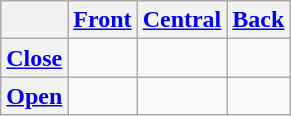<table class="wikitable">
<tr style="text-align:center;">
<th></th>
<th><a href='#'>Front</a></th>
<th><a href='#'>Central</a></th>
<th><a href='#'>Back</a></th>
</tr>
<tr style="text-align:center;">
<th><a href='#'>Close</a></th>
<td> </td>
<td></td>
<td> </td>
</tr>
<tr style="text-align:center;">
<th><a href='#'>Open</a></th>
<td></td>
<td> </td>
<td></td>
</tr>
</table>
